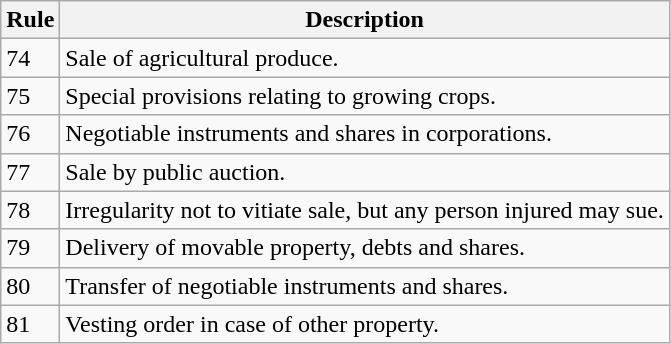<table class="wikitable">
<tr>
<th>Rule</th>
<th>Description</th>
</tr>
<tr>
<td>74</td>
<td>Sale of agricultural produce.</td>
</tr>
<tr>
<td>75</td>
<td>Special provisions relating to growing crops.</td>
</tr>
<tr>
<td>76</td>
<td>Negotiable instruments and shares in corporations.</td>
</tr>
<tr>
<td>77</td>
<td>Sale by public auction.</td>
</tr>
<tr>
<td>78</td>
<td>Irregularity not to vitiate sale, but any person injured may sue.</td>
</tr>
<tr>
<td>79</td>
<td>Delivery of movable property, debts and shares.</td>
</tr>
<tr>
<td>80</td>
<td>Transfer of negotiable instruments and shares.</td>
</tr>
<tr>
<td>81</td>
<td>Vesting order in case of other property.</td>
</tr>
</table>
